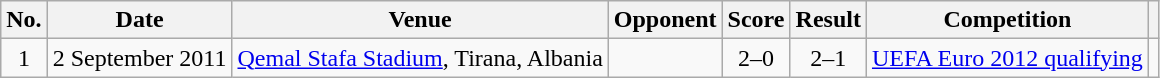<table class="wikitable sortable">
<tr>
<th scope="col">No.</th>
<th scope="col">Date</th>
<th scope="col">Venue</th>
<th scope="col">Opponent</th>
<th scope="col">Score</th>
<th scope="col">Result</th>
<th scope="col">Competition</th>
<th scope="col" class="unsortable"></th>
</tr>
<tr>
<td align="center">1</td>
<td>2 September 2011</td>
<td><a href='#'>Qemal Stafa Stadium</a>, Tirana, Albania</td>
<td></td>
<td align="center">2–0</td>
<td align="center">2–1</td>
<td><a href='#'>UEFA Euro 2012 qualifying</a></td>
<td align="center"></td>
</tr>
</table>
